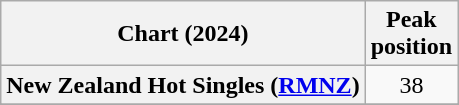<table class="wikitable sortable plainrowheaders" style="text-align:center">
<tr>
<th scope="col">Chart (2024)</th>
<th scope="col">Peak<br>position</th>
</tr>
<tr>
<th scope="row">New Zealand Hot Singles (<a href='#'>RMNZ</a>)</th>
<td>38</td>
</tr>
<tr>
</tr>
<tr>
</tr>
</table>
